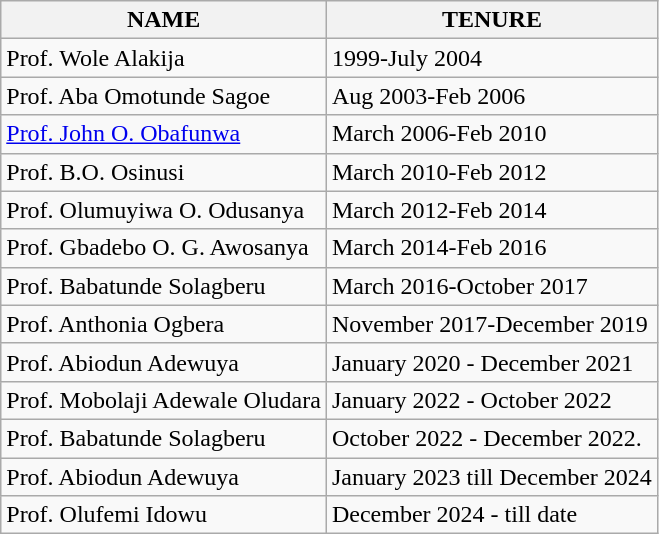<table class="wikitable">
<tr>
<th>NAME</th>
<th>TENURE</th>
</tr>
<tr>
<td>Prof. Wole Alakija</td>
<td>1999-July 2004</td>
</tr>
<tr>
<td>Prof. Aba Omotunde Sagoe</td>
<td>Aug 2003-Feb 2006</td>
</tr>
<tr>
<td><a href='#'>Prof. John O. Obafunwa</a></td>
<td>March 2006-Feb 2010</td>
</tr>
<tr>
<td>Prof. B.O. Osinusi</td>
<td>March 2010-Feb 2012</td>
</tr>
<tr>
<td>Prof. Olumuyiwa O. Odusanya</td>
<td>March 2012-Feb 2014</td>
</tr>
<tr>
<td>Prof. Gbadebo O. G. Awosanya</td>
<td>March 2014-Feb 2016</td>
</tr>
<tr>
<td>Prof. Babatunde Solagberu</td>
<td>March 2016-October 2017</td>
</tr>
<tr>
<td>Prof. Anthonia Ogbera</td>
<td>November 2017-December 2019</td>
</tr>
<tr>
<td>Prof. Abiodun Adewuya</td>
<td>January 2020 - December 2021</td>
</tr>
<tr>
<td>Prof. Mobolaji Adewale Oludara</td>
<td>January 2022 - October 2022</td>
</tr>
<tr>
<td>Prof. Babatunde Solagberu</td>
<td>October 2022 - December 2022.</td>
</tr>
<tr>
<td>Prof. Abiodun Adewuya</td>
<td>January 2023 till December 2024</td>
</tr>
<tr>
<td>Prof. Olufemi Idowu</td>
<td>December 2024 - till date</td>
</tr>
</table>
